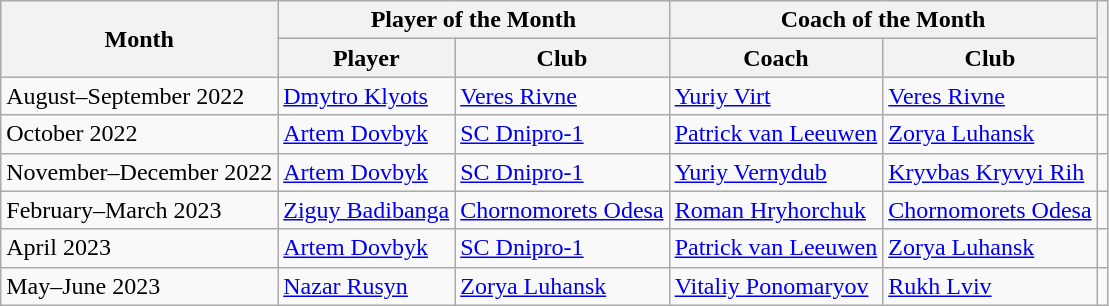<table class="wikitable">
<tr>
<th rowspan="2">Month</th>
<th colspan="2">Player of the Month</th>
<th colspan="2">Coach of the Month</th>
<th rowspan="2"></th>
</tr>
<tr>
<th>Player</th>
<th>Club</th>
<th>Coach</th>
<th>Club</th>
</tr>
<tr>
<td>August–September 2022</td>
<td> <a href='#'>Dmytro Klyots</a></td>
<td><a href='#'>Veres Rivne</a></td>
<td> <a href='#'>Yuriy Virt</a></td>
<td><a href='#'>Veres Rivne</a></td>
<td align=center></td>
</tr>
<tr>
<td>October 2022</td>
<td> <a href='#'>Artem Dovbyk</a></td>
<td><a href='#'>SC Dnipro-1</a></td>
<td> <a href='#'>Patrick van Leeuwen</a></td>
<td><a href='#'>Zorya Luhansk</a></td>
<td align=center></td>
</tr>
<tr>
<td>November–December 2022</td>
<td> <a href='#'>Artem Dovbyk</a></td>
<td><a href='#'>SC Dnipro-1</a></td>
<td> <a href='#'>Yuriy Vernydub</a></td>
<td><a href='#'>Kryvbas Kryvyi Rih</a></td>
<td align=center></td>
</tr>
<tr>
<td>February–March 2023</td>
<td> <a href='#'>Ziguy Badibanga</a></td>
<td><a href='#'>Chornomorets Odesa</a></td>
<td> <a href='#'>Roman Hryhorchuk</a></td>
<td><a href='#'>Chornomorets Odesa</a></td>
<td align=center></td>
</tr>
<tr>
<td>April 2023</td>
<td> <a href='#'>Artem Dovbyk</a></td>
<td><a href='#'>SC Dnipro-1</a></td>
<td> <a href='#'>Patrick van Leeuwen</a></td>
<td><a href='#'>Zorya Luhansk</a></td>
<td align=center></td>
</tr>
<tr>
<td>May–June 2023</td>
<td> <a href='#'>Nazar Rusyn</a></td>
<td><a href='#'>Zorya Luhansk</a></td>
<td> <a href='#'>Vitaliy Ponomaryov</a></td>
<td><a href='#'>Rukh Lviv</a></td>
<td align=center></td>
</tr>
</table>
